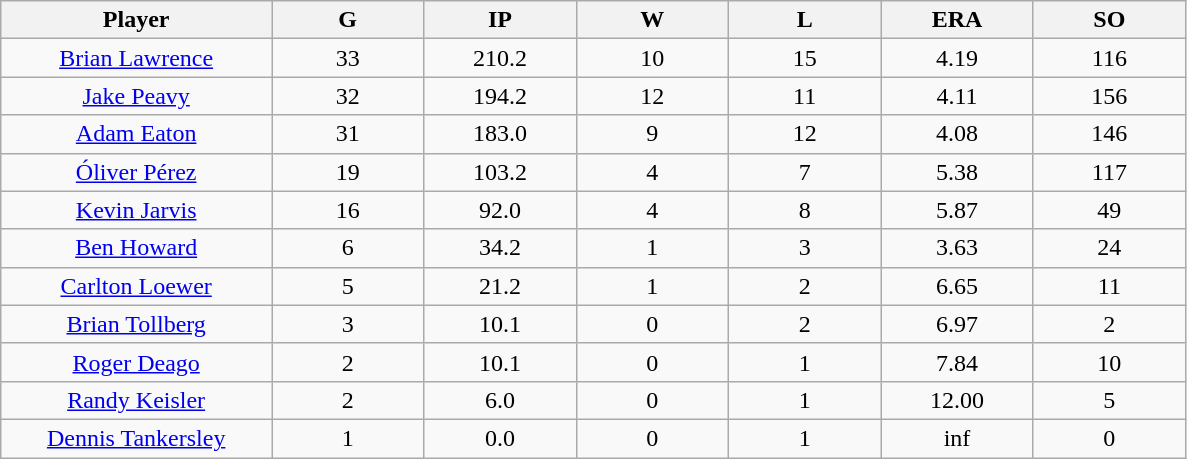<table class="wikitable sortable">
<tr>
<th bgcolor="#DDDDFF" width="16%">Player</th>
<th bgcolor="#DDDDFF" width="9%">G</th>
<th bgcolor="#DDDDFF" width="9%">IP</th>
<th bgcolor="#DDDDFF" width="9%">W</th>
<th bgcolor="#DDDDFF" width="9%">L</th>
<th bgcolor="#DDDDFF" width="9%">ERA</th>
<th bgcolor="#DDDDFF" width="9%">SO</th>
</tr>
<tr align=center>
<td><a href='#'>Brian Lawrence</a></td>
<td>33</td>
<td>210.2</td>
<td>10</td>
<td>15</td>
<td>4.19</td>
<td>116</td>
</tr>
<tr align=center>
<td><a href='#'>Jake Peavy</a></td>
<td>32</td>
<td>194.2</td>
<td>12</td>
<td>11</td>
<td>4.11</td>
<td>156</td>
</tr>
<tr align=center>
<td><a href='#'>Adam Eaton</a></td>
<td>31</td>
<td>183.0</td>
<td>9</td>
<td>12</td>
<td>4.08</td>
<td>146</td>
</tr>
<tr align=center>
<td><a href='#'>Óliver Pérez</a></td>
<td>19</td>
<td>103.2</td>
<td>4</td>
<td>7</td>
<td>5.38</td>
<td>117</td>
</tr>
<tr align=center>
<td><a href='#'>Kevin Jarvis</a></td>
<td>16</td>
<td>92.0</td>
<td>4</td>
<td>8</td>
<td>5.87</td>
<td>49</td>
</tr>
<tr align=center>
<td><a href='#'>Ben Howard</a></td>
<td>6</td>
<td>34.2</td>
<td>1</td>
<td>3</td>
<td>3.63</td>
<td>24</td>
</tr>
<tr align=center>
<td><a href='#'>Carlton Loewer</a></td>
<td>5</td>
<td>21.2</td>
<td>1</td>
<td>2</td>
<td>6.65</td>
<td>11</td>
</tr>
<tr align=center>
<td><a href='#'>Brian Tollberg</a></td>
<td>3</td>
<td>10.1</td>
<td>0</td>
<td>2</td>
<td>6.97</td>
<td>2</td>
</tr>
<tr align=center>
<td><a href='#'>Roger Deago</a></td>
<td>2</td>
<td>10.1</td>
<td>0</td>
<td>1</td>
<td>7.84</td>
<td>10</td>
</tr>
<tr align=center>
<td><a href='#'>Randy Keisler</a></td>
<td>2</td>
<td>6.0</td>
<td>0</td>
<td>1</td>
<td>12.00</td>
<td>5</td>
</tr>
<tr align=center>
<td><a href='#'>Dennis Tankersley</a></td>
<td>1</td>
<td>0.0</td>
<td>0</td>
<td>1</td>
<td>inf</td>
<td>0</td>
</tr>
</table>
